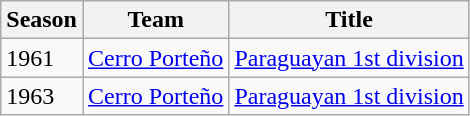<table class="wikitable">
<tr>
<th>Season</th>
<th>Team</th>
<th>Title</th>
</tr>
<tr>
<td>1961</td>
<td><a href='#'>Cerro Porteño</a></td>
<td><a href='#'>Paraguayan 1st division</a></td>
</tr>
<tr>
<td>1963</td>
<td><a href='#'>Cerro Porteño</a></td>
<td><a href='#'>Paraguayan 1st division</a></td>
</tr>
</table>
